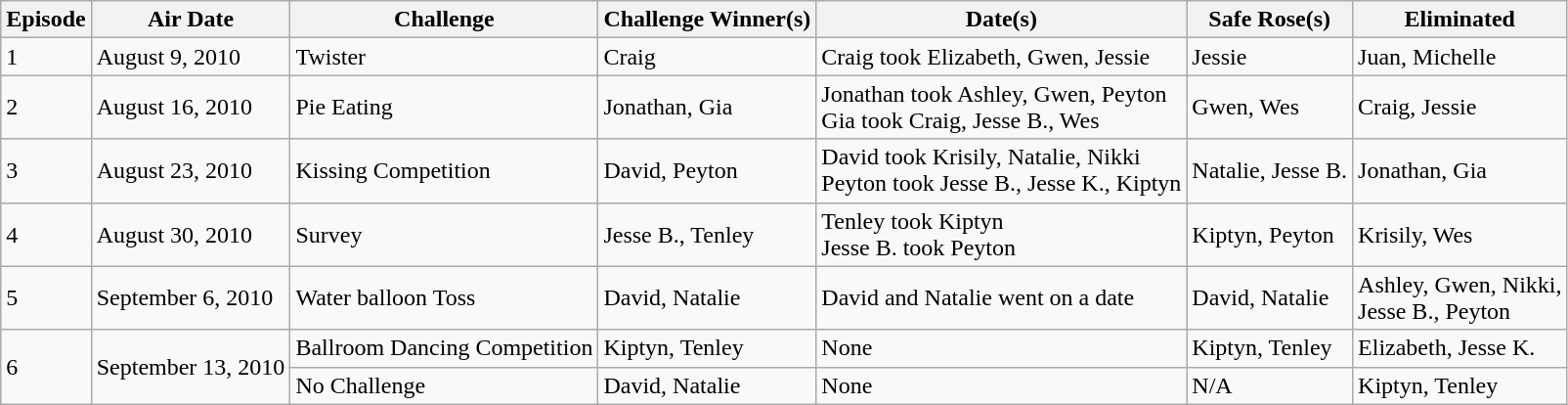<table class="wikitable">
<tr>
<th>Episode</th>
<th>Air Date</th>
<th>Challenge</th>
<th>Challenge Winner(s)</th>
<th>Date(s)</th>
<th>Safe Rose(s)</th>
<th>Eliminated</th>
</tr>
<tr>
<td>1</td>
<td>August 9, 2010</td>
<td>Twister</td>
<td>Craig</td>
<td>Craig took Elizabeth, Gwen, Jessie</td>
<td>Jessie</td>
<td>Juan, Michelle</td>
</tr>
<tr>
<td>2</td>
<td>August 16, 2010</td>
<td>Pie Eating</td>
<td>Jonathan, Gia</td>
<td>Jonathan took Ashley, Gwen, Peyton<br>Gia took Craig, Jesse B., Wes</td>
<td>Gwen, Wes</td>
<td>Craig, Jessie</td>
</tr>
<tr>
<td>3</td>
<td>August 23, 2010</td>
<td>Kissing Competition</td>
<td>David, Peyton</td>
<td>David took Krisily, Natalie, Nikki<br>Peyton took Jesse B., Jesse K., Kiptyn</td>
<td>Natalie, Jesse B.</td>
<td>Jonathan, Gia</td>
</tr>
<tr>
<td>4</td>
<td>August 30, 2010</td>
<td>Survey</td>
<td>Jesse B., Tenley</td>
<td>Tenley took Kiptyn <br>Jesse B. took Peyton</td>
<td>Kiptyn, Peyton</td>
<td>Krisily, Wes</td>
</tr>
<tr>
<td>5</td>
<td>September 6, 2010</td>
<td>Water balloon Toss</td>
<td>David, Natalie</td>
<td>David and Natalie went on a date</td>
<td>David, Natalie</td>
<td>Ashley, Gwen, Nikki,<br>Jesse B., Peyton</td>
</tr>
<tr>
<td rowspan=2>6</td>
<td rowspan=2>September 13, 2010</td>
<td>Ballroom Dancing Competition</td>
<td>Kiptyn, Tenley</td>
<td>None</td>
<td>Kiptyn, Tenley</td>
<td>Elizabeth, Jesse K.</td>
</tr>
<tr>
<td>No Challenge</td>
<td>David, Natalie</td>
<td>None</td>
<td>N/A</td>
<td>Kiptyn, Tenley</td>
</tr>
</table>
